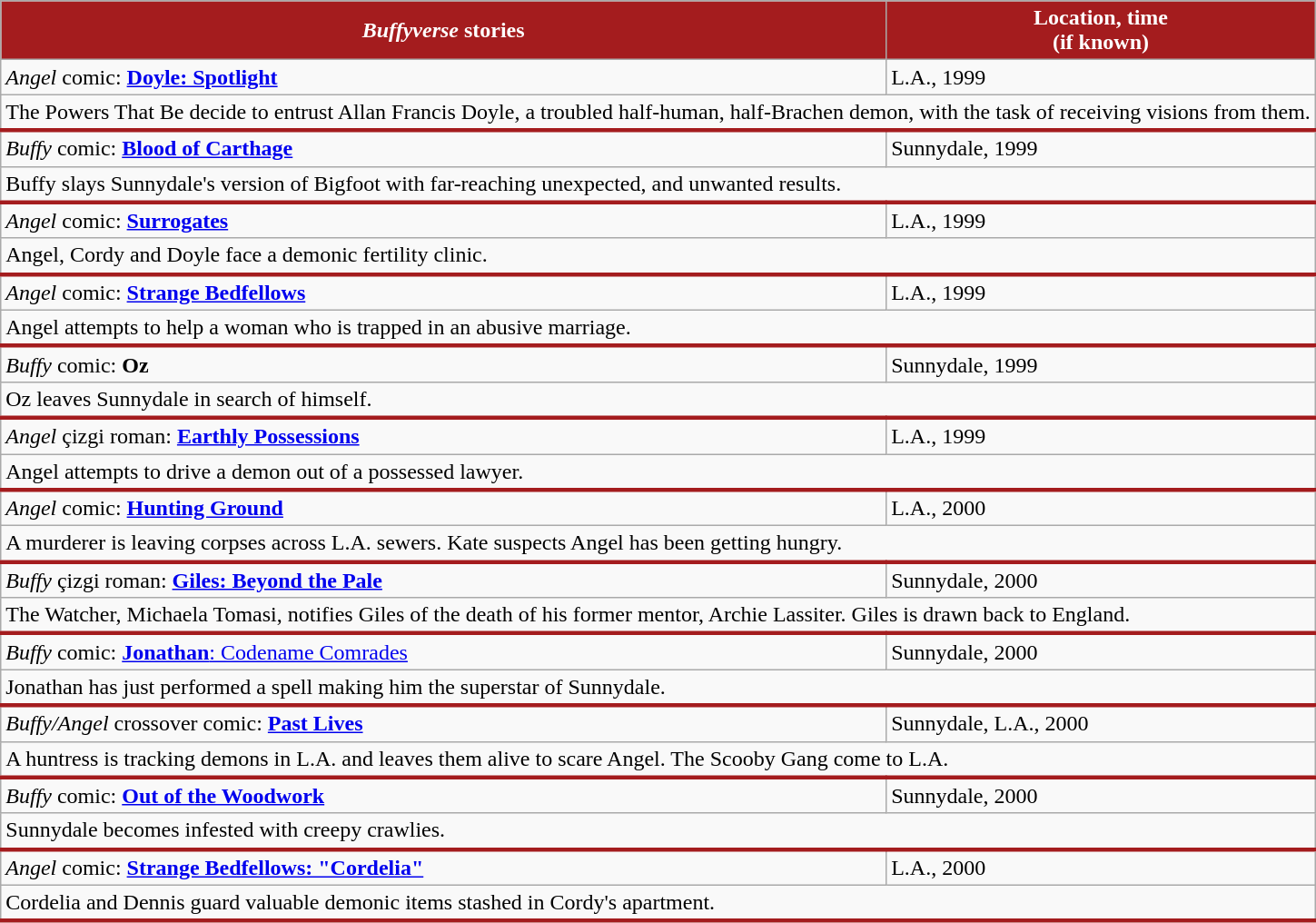<table class="wikitable">
<tr>
<th style="background: #A41C1E; color: white;"><em>Buffyverse</em> stories</th>
<th style="background: #A41C1E; color: white;"><strong>Location, time</strong><br>(if known)</th>
</tr>
<tr>
<td><em>Angel</em> comic: <strong><a href='#'>Doyle: Spotlight</a></strong></td>
<td>L.A., 1999</td>
</tr>
<tr>
<td style="border-bottom: 3px solid #A41C1E;" colspan="2">The Powers That Be decide to entrust Allan Francis Doyle, a troubled half-human, half-Brachen demon, with the task of receiving visions from them.</td>
</tr>
<tr>
<td><em>Buffy</em> comic: <strong><a href='#'>Blood of Carthage</a></strong></td>
<td>Sunnydale, 1999</td>
</tr>
<tr>
<td style="border-bottom: 3px solid #A41C1E;" colspan="2">Buffy slays Sunnydale's version of Bigfoot with far-reaching unexpected, and unwanted results.</td>
</tr>
<tr>
<td><em>Angel</em> comic: <strong><a href='#'>Surrogates</a></strong></td>
<td>L.A., 1999</td>
</tr>
<tr>
<td style="border-bottom: 3px solid #A41C1E;" colspan="2">Angel, Cordy and Doyle face a demonic fertility clinic.</td>
</tr>
<tr>
<td><em>Angel</em> comic: <strong><a href='#'>Strange Bedfellows</a></strong></td>
<td>L.A., 1999</td>
</tr>
<tr>
<td style="border-bottom: 3px solid #A41C1E;" colspan="2">Angel attempts to help a woman who is trapped in an abusive marriage.</td>
</tr>
<tr>
<td><em>Buffy</em> comic: <strong>Oz</strong></td>
<td>Sunnydale, 1999</td>
</tr>
<tr>
<td style="border-bottom: 3px solid #A41C1E;" colspan="2">Oz leaves Sunnydale in search of himself.</td>
</tr>
<tr ' Angel comic: >
<td><em>Angel</em> çizgi roman: <strong><a href='#'>Earthly Possessions</a></strong></td>
<td>L.A., 1999</td>
</tr>
<tr>
<td style="border-bottom: 3px solid #A41C1E;" colspan="2">Angel attempts to drive a demon out of a possessed lawyer.</td>
</tr>
<tr>
<td><em>Angel</em> comic: <strong><a href='#'>Hunting Ground</a></strong></td>
<td>L.A., 2000</td>
</tr>
<tr>
<td style="border-bottom: 3px solid #A41C1E;" colspan="2">A murderer is leaving corpses across L.A. sewers. Kate suspects Angel has been getting hungry.</td>
</tr>
<tr>
<td><em>Buffy</em> çizgi roman: <strong><a href='#'>Giles: Beyond the Pale</a></strong></td>
<td>Sunnydale, 2000</td>
</tr>
<tr>
<td style="border-bottom: 3px solid #A41C1E;" colspan="2">The Watcher, Michaela Tomasi, notifies Giles of the death of his former mentor, Archie Lassiter. Giles is drawn back to England.</td>
</tr>
<tr>
<td><em>Buffy</em> comic: <strong><a href='#'>Jonathan</strong>: Codename Comrades<strong></a></strong></td>
<td>Sunnydale, 2000</td>
</tr>
<tr>
<td style="border-bottom: 3px solid #A41C1E;" colspan="2">Jonathan has just performed a spell making him the superstar of Sunnydale.</td>
</tr>
<tr>
<td><em>Buffy/Angel</em> crossover comic: <strong><a href='#'>Past Lives</a></strong></td>
<td>Sunnydale, L.A., 2000</td>
</tr>
<tr>
<td style="border-bottom: 3px solid #A41C1E;" colspan="2">A huntress is tracking demons in L.A. and leaves them alive to scare Angel. The Scooby Gang come to L.A.</td>
</tr>
<tr>
<td><em>Buffy</em> comic: <strong><a href='#'>Out of the Woodwork</a></strong></td>
<td>Sunnydale, 2000</td>
</tr>
<tr>
<td style="border-bottom: 3px solid #A41C1E;" colspan="2">Sunnydale becomes infested with creepy crawlies.</td>
</tr>
<tr>
<td><em>Angel</em> comic: <strong><a href='#'>Strange Bedfellows: "Cordelia"</a></strong></td>
<td>L.A., 2000</td>
</tr>
<tr>
<td style="border-bottom: 3px solid #A41C1E;" colspan="2">Cordelia and Dennis guard valuable demonic items stashed in Cordy's apartment.</td>
</tr>
</table>
